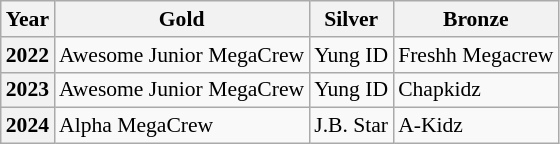<table class="wikitable sortable plainrowheaders" style="text-align:left; font-size:90%;">
<tr>
<th scope="col">Year</th>
<th scope="col"> <strong>Gold</strong></th>
<th scope="col"> <strong>Silver</strong></th>
<th scope="col"> <strong>Bronze</strong></th>
</tr>
<tr>
<th>2022</th>
<td> Awesome Junior MegaCrew</td>
<td> Yung ID</td>
<td> Freshh Megacrew</td>
</tr>
<tr>
<th>2023</th>
<td> Awesome Junior MegaCrew</td>
<td> Yung ID</td>
<td> Chapkidz</td>
</tr>
<tr>
<th>2024</th>
<td> Alpha MegaCrew</td>
<td> J.B. Star</td>
<td> A-Kidz</td>
</tr>
</table>
